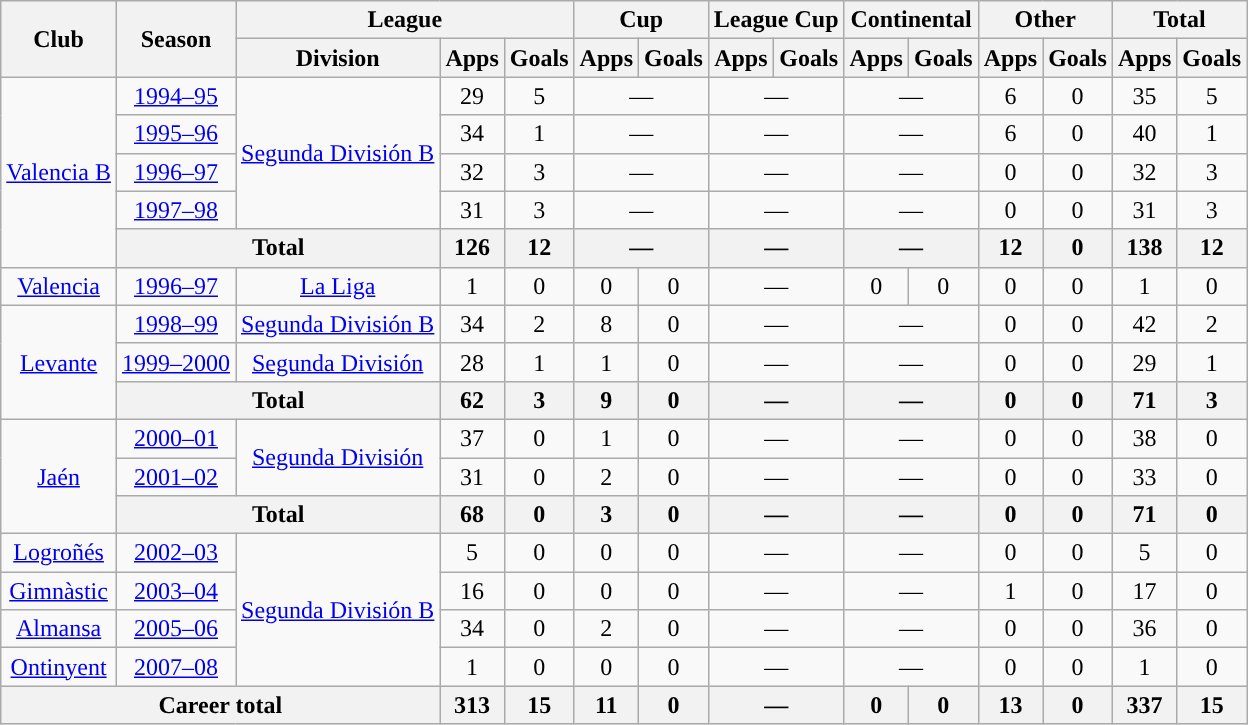<table class="wikitable" style="text-align:center">
<tr>
<th rowspan="2">Club</th>
<th rowspan="2">Season</th>
<th colspan="3">League</th>
<th colspan="2">Cup</th>
<th colspan="2">League Cup</th>
<th colspan="2">Continental</th>
<th colspan="2">Other</th>
<th colspan="2">Total</th>
</tr>
<tr>
<th>Division</th>
<th>Apps</th>
<th>Goals</th>
<th>Apps</th>
<th>Goals</th>
<th>Apps</th>
<th>Goals</th>
<th>Apps</th>
<th>Goals</th>
<th>Apps</th>
<th>Goals</th>
<th>Apps</th>
<th>Goals</th>
</tr>
<tr>
<td rowspan="5"><a href='#'>Valencia B</a></td>
<td><a href='#'>1994–95</a></td>
<td rowspan="4"><a href='#'>Segunda División B</a></td>
<td>29</td>
<td>5</td>
<td colspan="2">—</td>
<td colspan="2">—</td>
<td colspan="2">—</td>
<td>6</td>
<td>0</td>
<td>35</td>
<td>5</td>
</tr>
<tr>
<td><a href='#'>1995–96</a></td>
<td>34</td>
<td>1</td>
<td colspan="2">—</td>
<td colspan="2">—</td>
<td colspan="2">—</td>
<td>6</td>
<td>0</td>
<td>40</td>
<td>1</td>
</tr>
<tr>
<td><a href='#'>1996–97</a></td>
<td>32</td>
<td>3</td>
<td colspan="2">—</td>
<td colspan="2">—</td>
<td colspan="2">—</td>
<td>0</td>
<td>0</td>
<td>32</td>
<td>3</td>
</tr>
<tr>
<td><a href='#'>1997–98</a></td>
<td>31</td>
<td>3</td>
<td colspan="2">—</td>
<td colspan="2">—</td>
<td colspan="2">—</td>
<td>0</td>
<td>0</td>
<td>31</td>
<td>3</td>
</tr>
<tr>
<th colspan="2">Total</th>
<th>126</th>
<th>12</th>
<th colspan="2">—</th>
<th colspan="2">—</th>
<th colspan="2">—</th>
<th>12</th>
<th>0</th>
<th>138</th>
<th>12</th>
</tr>
<tr>
<td rowspan="1"><a href='#'>Valencia</a></td>
<td><a href='#'>1996–97</a></td>
<td rowspan="1"><a href='#'>La Liga</a></td>
<td>1</td>
<td>0</td>
<td>0</td>
<td>0</td>
<td colspan="2">—</td>
<td>0</td>
<td>0</td>
<td>0</td>
<td>0</td>
<td>1</td>
<td>0</td>
</tr>
<tr>
<td rowspan="3"><a href='#'>Levante</a></td>
<td><a href='#'>1998–99</a></td>
<td rowspan="1"><a href='#'>Segunda División B</a></td>
<td>34</td>
<td>2</td>
<td>8</td>
<td>0</td>
<td colspan="2">—</td>
<td colspan="2">—</td>
<td>0</td>
<td>0</td>
<td>42</td>
<td>2</td>
</tr>
<tr>
<td><a href='#'>1999–2000</a></td>
<td rowspan="1"><a href='#'>Segunda División</a></td>
<td>28</td>
<td>1</td>
<td>1</td>
<td>0</td>
<td colspan="2">—</td>
<td colspan="2">—</td>
<td>0</td>
<td>0</td>
<td>29</td>
<td>1</td>
</tr>
<tr>
<th colspan="2">Total</th>
<th>62</th>
<th>3</th>
<th>9</th>
<th>0</th>
<th colspan="2">—</th>
<th colspan="2">—</th>
<th>0</th>
<th>0</th>
<th>71</th>
<th>3</th>
</tr>
<tr>
<td rowspan="3"><a href='#'>Jaén</a></td>
<td><a href='#'>2000–01</a></td>
<td rowspan="2"><a href='#'>Segunda División</a></td>
<td>37</td>
<td>0</td>
<td>1</td>
<td>0</td>
<td colspan="2">—</td>
<td colspan="2">—</td>
<td>0</td>
<td>0</td>
<td>38</td>
<td>0</td>
</tr>
<tr>
<td><a href='#'>2001–02</a></td>
<td>31</td>
<td>0</td>
<td>2</td>
<td>0</td>
<td colspan="2">—</td>
<td colspan="2">—</td>
<td>0</td>
<td>0</td>
<td>33</td>
<td>0</td>
</tr>
<tr>
<th colspan="2">Total</th>
<th>68</th>
<th>0</th>
<th>3</th>
<th>0</th>
<th colspan="2">—</th>
<th colspan="2">—</th>
<th>0</th>
<th>0</th>
<th>71</th>
<th>0</th>
</tr>
<tr>
<td rowspan="1"><a href='#'>Logroñés</a></td>
<td><a href='#'>2002–03</a></td>
<td rowspan="4"><a href='#'>Segunda División B</a></td>
<td>5</td>
<td>0</td>
<td>0</td>
<td>0</td>
<td colspan="2">—</td>
<td colspan="2">—</td>
<td>0</td>
<td>0</td>
<td>5</td>
<td>0</td>
</tr>
<tr>
<td rowspan="1"><a href='#'>Gimnàstic</a></td>
<td><a href='#'>2003–04</a></td>
<td>16</td>
<td>0</td>
<td>0</td>
<td>0</td>
<td colspan="2">—</td>
<td colspan="2">—</td>
<td>1</td>
<td>0</td>
<td>17</td>
<td>0</td>
</tr>
<tr>
<td rowspan="1"><a href='#'>Almansa</a></td>
<td><a href='#'>2005–06</a></td>
<td>34</td>
<td>0</td>
<td>2</td>
<td>0</td>
<td colspan="2">—</td>
<td colspan="2">—</td>
<td>0</td>
<td>0</td>
<td>36</td>
<td>0</td>
</tr>
<tr>
<td rowspan="1"><a href='#'>Ontinyent</a></td>
<td><a href='#'>2007–08</a></td>
<td>1</td>
<td>0</td>
<td>0</td>
<td>0</td>
<td colspan="2">—</td>
<td colspan="2">—</td>
<td>0</td>
<td>0</td>
<td>1</td>
<td>0</td>
</tr>
<tr>
<th colspan="3">Career total</th>
<th>313</th>
<th>15</th>
<th>11</th>
<th>0</th>
<th colspan="2">—</th>
<th>0</th>
<th>0</th>
<th>13</th>
<th>0</th>
<th>337</th>
<th>15</th>
</tr>
</table>
